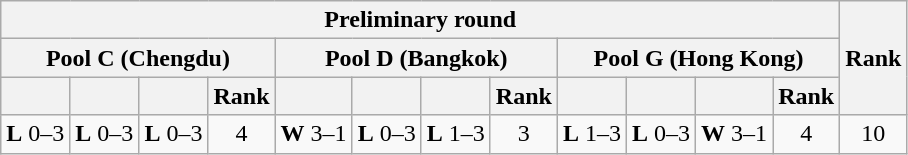<table class="wikitable" style="font-size:100%;">
<tr>
<th colspan=12>Preliminary round</th>
<th rowspan=3>Rank</th>
</tr>
<tr>
<th colspan=4>Pool C (Chengdu)</th>
<th colspan=4>Pool D (Bangkok)</th>
<th colspan=4>Pool G (Hong Kong)</th>
</tr>
<tr>
<th></th>
<th></th>
<th></th>
<th>Rank</th>
<th></th>
<th></th>
<th></th>
<th>Rank</th>
<th></th>
<th></th>
<th></th>
<th>Rank</th>
</tr>
<tr align=center>
<td><strong>L</strong> 0–3</td>
<td><strong>L</strong> 0–3</td>
<td><strong>L</strong> 0–3</td>
<td>4</td>
<td><strong>W</strong> 3–1</td>
<td><strong>L</strong> 0–3</td>
<td><strong>L</strong> 1–3</td>
<td>3</td>
<td><strong>L</strong> 1–3</td>
<td><strong>L</strong> 0–3</td>
<td><strong>W</strong> 3–1</td>
<td>4</td>
<td>10</td>
</tr>
</table>
